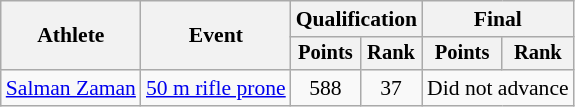<table class="wikitable" style="font-size:90%">
<tr>
<th rowspan="2">Athlete</th>
<th rowspan="2">Event</th>
<th colspan=2>Qualification</th>
<th colspan=2>Final</th>
</tr>
<tr style="font-size:95%">
<th>Points</th>
<th>Rank</th>
<th>Points</th>
<th>Rank</th>
</tr>
<tr align=center>
<td align=left><a href='#'>Salman Zaman</a></td>
<td align=left><a href='#'>50 m rifle prone</a></td>
<td>588</td>
<td>37</td>
<td colspan=2>Did not advance</td>
</tr>
</table>
